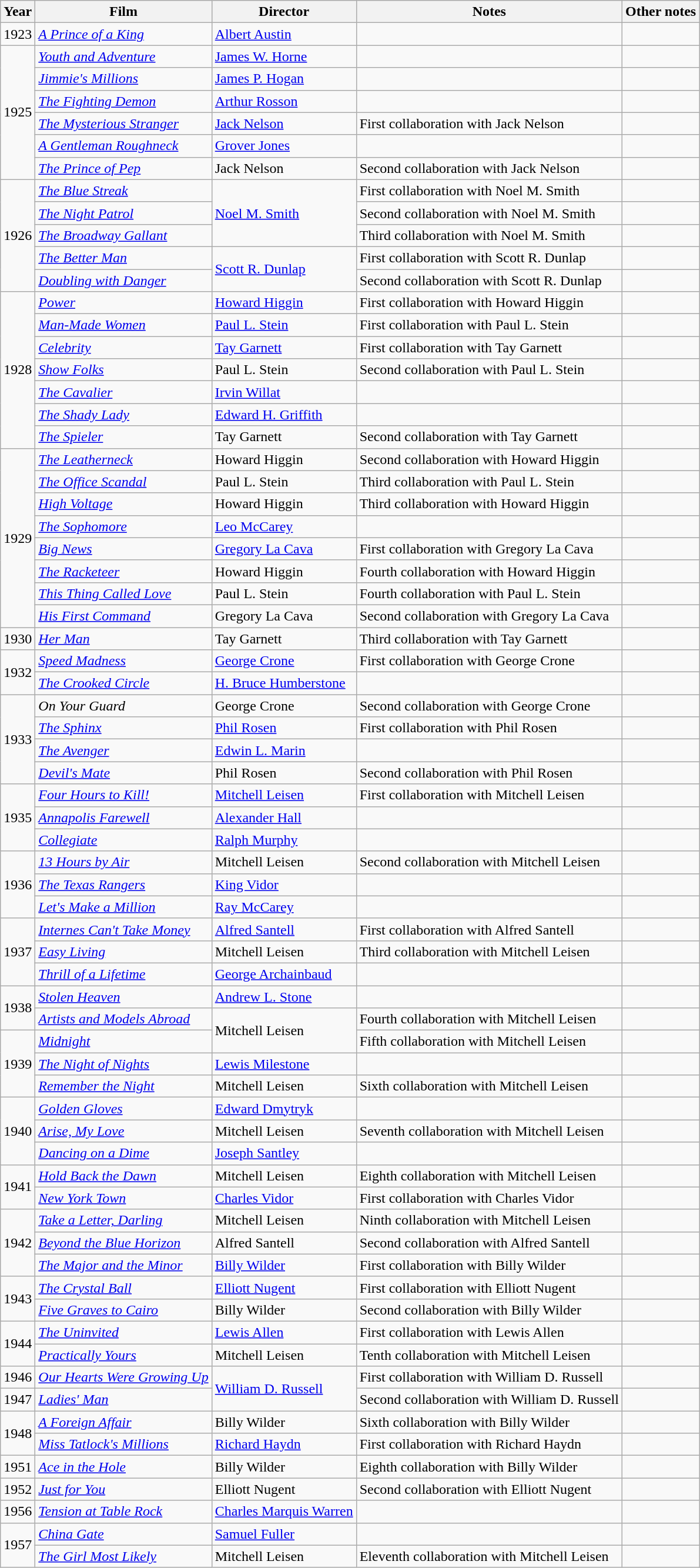<table class="wikitable">
<tr>
<th>Year</th>
<th>Film</th>
<th>Director</th>
<th>Notes</th>
<th>Other notes</th>
</tr>
<tr>
<td>1923</td>
<td><em><a href='#'>A Prince of a King</a></em></td>
<td><a href='#'>Albert Austin</a></td>
<td></td>
<td></td>
</tr>
<tr>
<td rowspan=6>1925</td>
<td><em><a href='#'>Youth and Adventure</a></em></td>
<td><a href='#'>James W. Horne</a></td>
<td></td>
<td></td>
</tr>
<tr>
<td><em><a href='#'>Jimmie's Millions</a></em></td>
<td><a href='#'>James P. Hogan</a></td>
<td></td>
<td></td>
</tr>
<tr>
<td><em><a href='#'>The Fighting Demon</a></em></td>
<td><a href='#'>Arthur Rosson</a></td>
<td></td>
<td></td>
</tr>
<tr>
<td><em><a href='#'>The Mysterious Stranger</a></em></td>
<td><a href='#'>Jack Nelson</a></td>
<td>First collaboration with Jack Nelson</td>
<td></td>
</tr>
<tr>
<td><em><a href='#'>A Gentleman Roughneck</a></em></td>
<td><a href='#'>Grover Jones</a></td>
<td></td>
<td></td>
</tr>
<tr>
<td><em><a href='#'>The Prince of Pep</a></em></td>
<td>Jack Nelson</td>
<td>Second collaboration with Jack Nelson</td>
<td></td>
</tr>
<tr>
<td rowspan=5>1926</td>
<td><em><a href='#'>The Blue Streak</a></em></td>
<td rowspan=3><a href='#'>Noel M. Smith</a></td>
<td>First collaboration with Noel M. Smith</td>
<td></td>
</tr>
<tr>
<td><em><a href='#'>The Night Patrol</a></em></td>
<td>Second collaboration with Noel M. Smith</td>
<td></td>
</tr>
<tr>
<td><em><a href='#'>The Broadway Gallant</a></em></td>
<td>Third collaboration with Noel M. Smith</td>
<td></td>
</tr>
<tr>
<td><em><a href='#'>The Better Man</a></em></td>
<td rowspan=2><a href='#'>Scott R. Dunlap</a></td>
<td>First collaboration with Scott R. Dunlap</td>
<td></td>
</tr>
<tr>
<td><em><a href='#'>Doubling with Danger</a></em></td>
<td>Second collaboration with Scott R. Dunlap</td>
<td></td>
</tr>
<tr>
<td rowspan=7>1928</td>
<td><em><a href='#'>Power</a></em></td>
<td><a href='#'>Howard Higgin</a></td>
<td>First collaboration with Howard Higgin</td>
<td></td>
</tr>
<tr>
<td><em><a href='#'>Man-Made Women</a></em></td>
<td><a href='#'>Paul L. Stein</a></td>
<td>First collaboration with Paul L. Stein</td>
<td></td>
</tr>
<tr>
<td><em><a href='#'>Celebrity</a></em></td>
<td><a href='#'>Tay Garnett</a></td>
<td>First collaboration with Tay Garnett</td>
<td></td>
</tr>
<tr>
<td><em><a href='#'>Show Folks</a></em></td>
<td>Paul L. Stein</td>
<td>Second collaboration with Paul L. Stein</td>
<td></td>
</tr>
<tr>
<td><em><a href='#'>The Cavalier</a></em></td>
<td><a href='#'>Irvin Willat</a></td>
<td></td>
<td></td>
</tr>
<tr>
<td><em><a href='#'>The Shady Lady</a></em></td>
<td><a href='#'>Edward H. Griffith</a></td>
<td></td>
<td></td>
</tr>
<tr>
<td><em><a href='#'>The Spieler</a></em></td>
<td>Tay Garnett</td>
<td>Second collaboration with Tay Garnett</td>
<td></td>
</tr>
<tr>
<td rowspan=8>1929</td>
<td><em><a href='#'>The Leatherneck</a></em></td>
<td>Howard Higgin</td>
<td>Second collaboration with Howard Higgin</td>
<td></td>
</tr>
<tr>
<td><em><a href='#'>The Office Scandal</a></em></td>
<td>Paul L. Stein</td>
<td>Third collaboration with Paul L. Stein</td>
<td></td>
</tr>
<tr>
<td><em><a href='#'>High Voltage</a></em></td>
<td>Howard Higgin</td>
<td>Third collaboration with Howard Higgin</td>
<td></td>
</tr>
<tr>
<td><em><a href='#'>The Sophomore</a></em></td>
<td><a href='#'>Leo McCarey</a></td>
<td></td>
<td></td>
</tr>
<tr>
<td><em><a href='#'>Big News</a></em></td>
<td><a href='#'>Gregory La Cava</a></td>
<td>First collaboration with Gregory La Cava</td>
<td></td>
</tr>
<tr>
<td><em><a href='#'>The Racketeer</a></em></td>
<td>Howard Higgin</td>
<td>Fourth collaboration with Howard Higgin</td>
<td><small></small></td>
</tr>
<tr>
<td><em><a href='#'>This Thing Called Love</a></em></td>
<td>Paul L. Stein</td>
<td>Fourth collaboration with Paul L. Stein</td>
<td></td>
</tr>
<tr>
<td><em><a href='#'>His First Command</a></em></td>
<td>Gregory La Cava</td>
<td>Second collaboration with Gregory La Cava</td>
<td></td>
</tr>
<tr>
<td>1930</td>
<td><em><a href='#'>Her Man</a></em></td>
<td>Tay Garnett</td>
<td>Third collaboration with Tay Garnett</td>
<td><small></small></td>
</tr>
<tr>
<td rowspan=2>1932</td>
<td><em><a href='#'>Speed Madness</a></em></td>
<td><a href='#'>George Crone</a></td>
<td>First collaboration with George Crone</td>
<td></td>
</tr>
<tr>
<td><em><a href='#'>The Crooked Circle</a></em></td>
<td><a href='#'>H. Bruce Humberstone</a></td>
<td></td>
<td></td>
</tr>
<tr>
<td rowspan=4>1933</td>
<td><em>On Your Guard</em></td>
<td>George Crone</td>
<td>Second collaboration with George Crone</td>
<td></td>
</tr>
<tr>
<td><em><a href='#'>The Sphinx</a></em></td>
<td><a href='#'>Phil Rosen</a></td>
<td>First collaboration with Phil Rosen</td>
<td></td>
</tr>
<tr>
<td><em><a href='#'>The Avenger</a></em></td>
<td><a href='#'>Edwin L. Marin</a></td>
<td></td>
<td></td>
</tr>
<tr>
<td><em><a href='#'>Devil's Mate</a></em></td>
<td>Phil Rosen</td>
<td>Second collaboration with Phil Rosen</td>
<td></td>
</tr>
<tr>
<td rowspan=3>1935</td>
<td><em><a href='#'>Four Hours to Kill!</a></em></td>
<td><a href='#'>Mitchell Leisen</a></td>
<td>First collaboration with Mitchell Leisen</td>
<td><small></small></td>
</tr>
<tr>
<td><em><a href='#'>Annapolis Farewell</a></em></td>
<td><a href='#'>Alexander Hall</a></td>
<td></td>
<td></td>
</tr>
<tr>
<td><em><a href='#'>Collegiate</a></em></td>
<td><a href='#'>Ralph Murphy</a></td>
<td></td>
<td></td>
</tr>
<tr>
<td rowspan=3>1936</td>
<td><em><a href='#'>13 Hours by Air</a></em></td>
<td>Mitchell Leisen</td>
<td>Second collaboration with Mitchell Leisen</td>
<td></td>
</tr>
<tr>
<td><em><a href='#'>The Texas Rangers</a></em></td>
<td><a href='#'>King Vidor</a></td>
<td></td>
<td></td>
</tr>
<tr>
<td><em><a href='#'>Let's Make a Million</a></em></td>
<td><a href='#'>Ray McCarey</a></td>
<td></td>
<td></td>
</tr>
<tr>
<td rowspan=3>1937</td>
<td><em><a href='#'>Internes Can't Take Money</a></em></td>
<td><a href='#'>Alfred Santell</a></td>
<td>First collaboration with Alfred Santell</td>
<td></td>
</tr>
<tr>
<td><em><a href='#'>Easy Living</a></em></td>
<td>Mitchell Leisen</td>
<td>Third collaboration with Mitchell Leisen</td>
<td></td>
</tr>
<tr>
<td><em><a href='#'>Thrill of a Lifetime</a></em></td>
<td><a href='#'>George Archainbaud</a></td>
<td></td>
<td></td>
</tr>
<tr>
<td rowspan=2>1938</td>
<td><em><a href='#'>Stolen Heaven</a></em></td>
<td><a href='#'>Andrew L. Stone</a></td>
<td></td>
<td></td>
</tr>
<tr>
<td><em><a href='#'>Artists and Models Abroad</a></em></td>
<td rowspan=2>Mitchell Leisen</td>
<td>Fourth collaboration with Mitchell Leisen</td>
<td></td>
</tr>
<tr>
<td rowspan=3>1939</td>
<td><em><a href='#'>Midnight</a></em></td>
<td>Fifth collaboration with Mitchell Leisen</td>
<td></td>
</tr>
<tr>
<td><em><a href='#'>The Night of Nights</a></em></td>
<td><a href='#'>Lewis Milestone</a></td>
<td></td>
<td></td>
</tr>
<tr>
<td><em><a href='#'>Remember the Night</a></em></td>
<td>Mitchell Leisen</td>
<td>Sixth collaboration with Mitchell Leisen</td>
<td></td>
</tr>
<tr>
<td rowspan=3>1940</td>
<td><em><a href='#'>Golden Gloves</a></em></td>
<td><a href='#'>Edward Dmytryk</a></td>
<td></td>
<td></td>
</tr>
<tr>
<td><em><a href='#'>Arise, My Love</a></em></td>
<td>Mitchell Leisen</td>
<td>Seventh collaboration with Mitchell Leisen</td>
<td></td>
</tr>
<tr>
<td><em><a href='#'>Dancing on a Dime</a></em></td>
<td><a href='#'>Joseph Santley</a></td>
<td></td>
<td></td>
</tr>
<tr>
<td rowspan=2>1941</td>
<td><em><a href='#'>Hold Back the Dawn</a></em></td>
<td>Mitchell Leisen</td>
<td>Eighth collaboration with Mitchell Leisen</td>
<td></td>
</tr>
<tr>
<td><em><a href='#'>New York Town</a></em></td>
<td><a href='#'>Charles Vidor</a></td>
<td>First collaboration with Charles Vidor</td>
<td></td>
</tr>
<tr>
<td rowspan=3>1942</td>
<td><em><a href='#'>Take a Letter, Darling</a></em></td>
<td>Mitchell Leisen</td>
<td>Ninth collaboration with Mitchell Leisen</td>
<td></td>
</tr>
<tr>
<td><em><a href='#'>Beyond the Blue Horizon</a></em></td>
<td>Alfred Santell</td>
<td>Second collaboration with Alfred Santell</td>
<td></td>
</tr>
<tr>
<td><em><a href='#'>The Major and the Minor</a></em></td>
<td><a href='#'>Billy Wilder</a></td>
<td>First collaboration with Billy Wilder</td>
<td></td>
</tr>
<tr>
<td rowspan=2>1943</td>
<td><em><a href='#'>The Crystal Ball</a></em></td>
<td><a href='#'>Elliott Nugent</a></td>
<td>First collaboration with Elliott Nugent</td>
<td></td>
</tr>
<tr>
<td><em><a href='#'>Five Graves to Cairo</a></em></td>
<td>Billy Wilder</td>
<td>Second collaboration with Billy Wilder</td>
<td></td>
</tr>
<tr>
<td rowspan=2>1944</td>
<td><em><a href='#'>The Uninvited</a></em></td>
<td><a href='#'>Lewis Allen</a></td>
<td>First collaboration with Lewis Allen</td>
<td></td>
</tr>
<tr>
<td><em><a href='#'>Practically Yours</a></em></td>
<td>Mitchell Leisen</td>
<td>Tenth collaboration with Mitchell Leisen</td>
<td></td>
</tr>
<tr>
<td>1946</td>
<td><em><a href='#'>Our Hearts Were Growing Up</a></em></td>
<td rowspan=2><a href='#'>William D. Russell</a></td>
<td>First collaboration with William D. Russell</td>
<td></td>
</tr>
<tr>
<td>1947</td>
<td><em><a href='#'>Ladies' Man</a></em></td>
<td>Second collaboration with William D. Russell</td>
<td></td>
</tr>
<tr>
<td rowspan=2>1948</td>
<td><em><a href='#'>A Foreign Affair</a></em></td>
<td>Billy Wilder</td>
<td>Sixth collaboration with Billy Wilder</td>
<td></td>
</tr>
<tr>
<td><em><a href='#'>Miss Tatlock's Millions</a></em></td>
<td><a href='#'>Richard Haydn</a></td>
<td>First collaboration with Richard Haydn</td>
<td></td>
</tr>
<tr>
<td>1951</td>
<td><em><a href='#'>Ace in the Hole</a></em></td>
<td>Billy Wilder</td>
<td>Eighth collaboration with Billy Wilder</td>
</tr>
<tr>
<td>1952</td>
<td><em><a href='#'>Just for You</a></em></td>
<td>Elliott Nugent</td>
<td>Second collaboration with Elliott Nugent</td>
<td></td>
</tr>
<tr>
<td>1956</td>
<td><em><a href='#'>Tension at Table Rock</a></em></td>
<td><a href='#'>Charles Marquis Warren</a></td>
<td></td>
<td></td>
</tr>
<tr>
<td rowspan=2>1957</td>
<td><em><a href='#'>China Gate</a></em></td>
<td><a href='#'>Samuel Fuller</a></td>
<td></td>
<td></td>
</tr>
<tr>
<td><em><a href='#'>The Girl Most Likely</a></em></td>
<td>Mitchell Leisen</td>
<td>Eleventh collaboration with Mitchell Leisen</td>
<td></td>
</tr>
</table>
